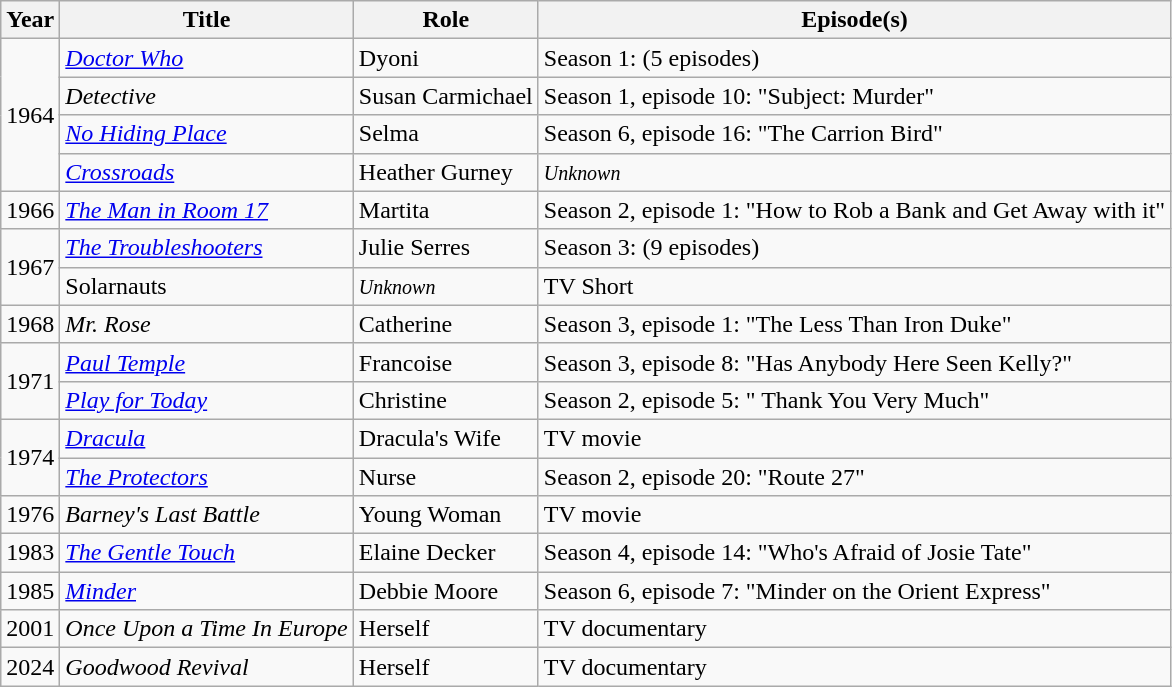<table class="wikitable sortable jquery-tablesorter">
<tr>
<th>Year</th>
<th>Title</th>
<th>Role</th>
<th>Episode(s)</th>
</tr>
<tr>
<td rowspan="4">1964</td>
<td><em><a href='#'>Doctor Who</a></em></td>
<td>Dyoni</td>
<td>Season 1: (5 episodes)</td>
</tr>
<tr>
<td><em>Detective</em></td>
<td>Susan Carmichael</td>
<td>Season 1, episode 10: "Subject: Murder"</td>
</tr>
<tr>
<td><em><a href='#'>No Hiding Place</a></em></td>
<td>Selma</td>
<td>Season 6, episode 16: "The Carrion Bird"</td>
</tr>
<tr>
<td><em><a href='#'>Crossroads</a></em></td>
<td>Heather Gurney</td>
<td><small><em>Unknown</em></small></td>
</tr>
<tr>
<td>1966</td>
<td><em><a href='#'>The Man in Room 17</a></em></td>
<td>Martita</td>
<td>Season 2, episode 1: "How to Rob a Bank and Get Away with it"</td>
</tr>
<tr>
<td rowspan="2">1967</td>
<td><em><a href='#'>The Troubleshooters</a></em></td>
<td>Julie Serres</td>
<td>Season 3: (9 episodes)</td>
</tr>
<tr>
<td>Solarnauts</td>
<td><small><em>Unknown</em></small></td>
<td>TV Short</td>
</tr>
<tr>
<td>1968</td>
<td><em>Mr. Rose</em></td>
<td>Catherine</td>
<td>Season 3, episode 1: "The Less Than Iron Duke"</td>
</tr>
<tr>
<td rowspan="2">1971</td>
<td><em><a href='#'>Paul Temple</a></em></td>
<td>Francoise</td>
<td>Season 3, episode 8: "Has Anybody Here Seen Kelly?"</td>
</tr>
<tr>
<td><em><a href='#'>Play for Today</a></em></td>
<td>Christine</td>
<td>Season 2, episode 5: " Thank You Very Much"</td>
</tr>
<tr>
<td rowspan="2">1974</td>
<td><em><a href='#'>Dracula</a></em></td>
<td>Dracula's Wife</td>
<td>TV movie</td>
</tr>
<tr>
<td><em><a href='#'>The Protectors</a></em></td>
<td>Nurse</td>
<td>Season 2, episode 20: "Route 27"</td>
</tr>
<tr>
<td>1976</td>
<td><em>Barney's Last Battle</em></td>
<td>Young Woman</td>
<td>TV movie</td>
</tr>
<tr>
<td>1983</td>
<td><em><a href='#'>The Gentle Touch</a></em></td>
<td>Elaine Decker</td>
<td>Season 4, episode 14: "Who's Afraid of Josie Tate"</td>
</tr>
<tr>
<td>1985</td>
<td><em><a href='#'>Minder</a></em></td>
<td>Debbie Moore</td>
<td>Season 6, episode 7: "Minder on the Orient Express"</td>
</tr>
<tr>
<td>2001</td>
<td><em>Once Upon a Time In Europe</em></td>
<td>Herself</td>
<td>TV documentary</td>
</tr>
<tr>
<td>2024</td>
<td><em>Goodwood Revival</em></td>
<td>Herself</td>
<td>TV documentary</td>
</tr>
</table>
